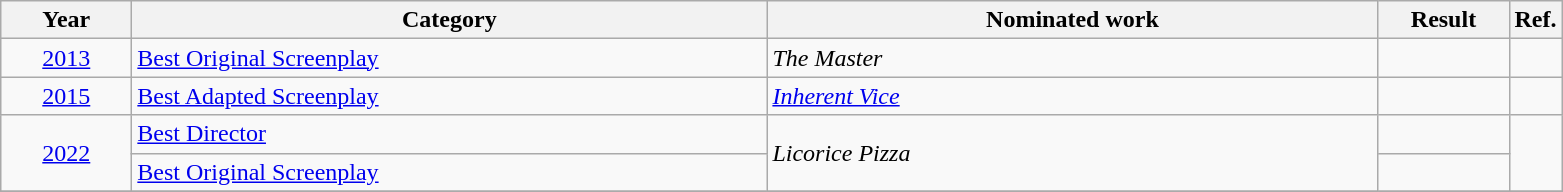<table class=wikitable>
<tr>
<th scope="col" style="width:5em;">Year</th>
<th scope="col" style="width:26em;">Category</th>
<th scope="col" style="width:25em;">Nominated work</th>
<th scope="col" style="width:5em;">Result</th>
<th>Ref.</th>
</tr>
<tr>
<td style="text-align:center;"><a href='#'>2013</a></td>
<td><a href='#'>Best Original Screenplay</a></td>
<td><em>The Master</em></td>
<td></td>
<td></td>
</tr>
<tr>
<td style="text-align:center;"><a href='#'>2015</a></td>
<td><a href='#'>Best Adapted Screenplay</a></td>
<td><em><a href='#'>Inherent Vice</a></em></td>
<td></td>
<td></td>
</tr>
<tr>
<td style="text-align:center;", rowspan="2"><a href='#'>2022</a></td>
<td><a href='#'>Best Director</a></td>
<td rowspan="2"><em>Licorice Pizza</em></td>
<td></td>
<td rowspan=2></td>
</tr>
<tr>
<td><a href='#'>Best Original Screenplay</a></td>
<td></td>
</tr>
<tr>
</tr>
</table>
